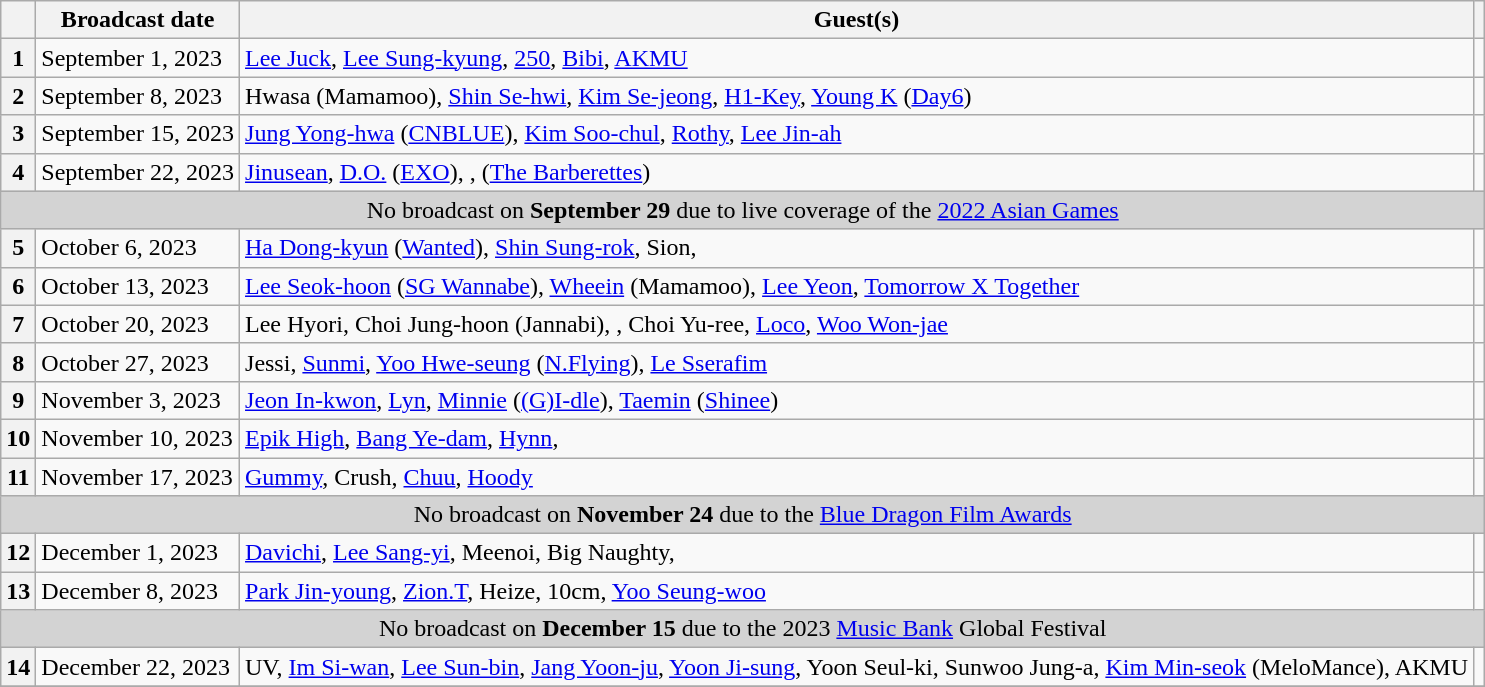<table class="wikitable">
<tr>
<th></th>
<th>Broadcast date</th>
<th>Guest(s)</th>
<th></th>
</tr>
<tr>
<th>1</th>
<td>September 1, 2023</td>
<td><a href='#'>Lee Juck</a>, <a href='#'>Lee Sung-kyung</a>, <a href='#'>250</a>, <a href='#'>Bibi</a>, <a href='#'>AKMU</a></td>
<td style="text-align:center"></td>
</tr>
<tr>
<th>2</th>
<td>September 8, 2023</td>
<td>Hwasa (Mamamoo), <a href='#'>Shin Se-hwi</a>, <a href='#'>Kim Se-jeong</a>, <a href='#'>H1-Key</a>, <a href='#'>Young K</a> (<a href='#'>Day6</a>)</td>
<td style="text-align:center"></td>
</tr>
<tr>
<th>3</th>
<td>September 15, 2023</td>
<td><a href='#'>Jung Yong-hwa</a> (<a href='#'>CNBLUE</a>), <a href='#'>Kim Soo-chul</a>, <a href='#'>Rothy</a>, <a href='#'>Lee Jin-ah</a></td>
<td style="text-align:center"></td>
</tr>
<tr>
<th>4</th>
<td>September 22, 2023</td>
<td><a href='#'>Jinusean</a>, <a href='#'>D.O.</a> (<a href='#'>EXO</a>), ,  (<a href='#'>The Barberettes</a>)</td>
<td style="text-align:center"></td>
</tr>
<tr>
<td colspan="4" style="text-align:center;background:Lightgray">No broadcast on <strong>September 29</strong> due to live coverage of the <a href='#'>2022 Asian Games</a></td>
</tr>
<tr>
<th>5</th>
<td>October 6, 2023</td>
<td><a href='#'>Ha Dong-kyun</a> (<a href='#'>Wanted</a>), <a href='#'>Shin Sung-rok</a>, Sion, </td>
<td style="text-align:center"></td>
</tr>
<tr>
<th>6</th>
<td>October 13, 2023</td>
<td><a href='#'>Lee Seok-hoon</a> (<a href='#'>SG Wannabe</a>), <a href='#'>Wheein</a> (Mamamoo), <a href='#'>Lee Yeon</a>, <a href='#'>Tomorrow X Together</a></td>
<td style="text-align:center"></td>
</tr>
<tr>
<th>7</th>
<td>October 20, 2023</td>
<td>Lee Hyori, Choi Jung-hoon (Jannabi), , Choi Yu-ree, <a href='#'>Loco</a>, <a href='#'>Woo Won-jae</a></td>
<td style="text-align:center"></td>
</tr>
<tr>
<th>8</th>
<td>October 27, 2023</td>
<td>Jessi, <a href='#'>Sunmi</a>, <a href='#'>Yoo Hwe-seung</a> (<a href='#'>N.Flying</a>), <a href='#'>Le Sserafim</a></td>
<td style="text-align:center"></td>
</tr>
<tr>
<th>9</th>
<td>November 3, 2023</td>
<td><a href='#'>Jeon In-kwon</a>, <a href='#'>Lyn</a>, <a href='#'>Minnie</a> (<a href='#'>(G)I-dle</a>), <a href='#'>Taemin</a> (<a href='#'>Shinee</a>)</td>
<td style="text-align:center"></td>
</tr>
<tr>
<th>10</th>
<td>November 10, 2023</td>
<td><a href='#'>Epik High</a>, <a href='#'>Bang Ye-dam</a>, <a href='#'>Hynn</a>, </td>
<td style="text-align:center"></td>
</tr>
<tr>
<th>11</th>
<td>November 17, 2023</td>
<td><a href='#'>Gummy</a>, Crush, <a href='#'>Chuu</a>, <a href='#'>Hoody</a></td>
<td style="text-align:center"></td>
</tr>
<tr>
<td colspan="4" style="text-align:center;background:Lightgray">No broadcast on <strong>November 24</strong> due to the <a href='#'>Blue Dragon Film Awards</a></td>
</tr>
<tr>
<th>12</th>
<td>December 1, 2023</td>
<td><a href='#'>Davichi</a>, <a href='#'>Lee Sang-yi</a>, Meenoi, Big Naughty, </td>
<td style="text-align:center"></td>
</tr>
<tr>
<th>13</th>
<td>December 8, 2023</td>
<td><a href='#'>Park Jin-young</a>, <a href='#'>Zion.T</a>, Heize, 10cm, <a href='#'>Yoo Seung-woo</a></td>
<td style="text-align:center"></td>
</tr>
<tr>
<td colspan="4" style="text-align:center;background:Lightgray">No broadcast on <strong>December 15</strong> due to the 2023 <a href='#'>Music Bank</a> Global Festival</td>
</tr>
<tr>
<th>14</th>
<td>December 22, 2023</td>
<td>UV, <a href='#'>Im Si-wan</a>, <a href='#'>Lee Sun-bin</a>, <a href='#'>Jang Yoon-ju</a>, <a href='#'>Yoon Ji-sung</a>, Yoon Seul-ki, Sunwoo Jung-a, <a href='#'>Kim Min-seok</a> (MeloMance), AKMU</td>
<td style="text-align:center"></td>
</tr>
<tr>
</tr>
</table>
